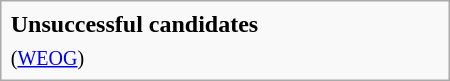<table class="infobox" width="300px">
<tr>
<td><strong>Unsuccessful candidates</strong></td>
</tr>
<tr>
<td> <small>(<a href='#'>WEOG</a>)</small></td>
</tr>
</table>
